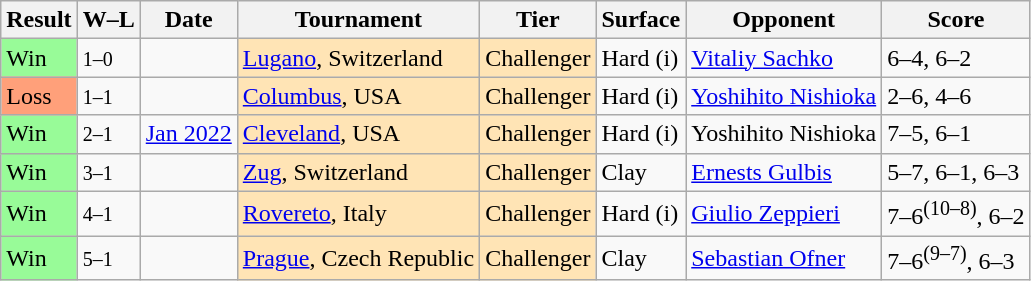<table class="sortable wikitable">
<tr>
<th>Result</th>
<th class="unsortable">W–L</th>
<th>Date</th>
<th>Tournament</th>
<th>Tier</th>
<th>Surface</th>
<th>Opponent</th>
<th class="unsortable">Score</th>
</tr>
<tr>
<td bgcolor=98FB98>Win</td>
<td><small>1–0</small></td>
<td><a href='#'></a></td>
<td style="background:moccasin;"><a href='#'>Lugano</a>, Switzerland</td>
<td style="background:moccasin;">Challenger</td>
<td>Hard (i)</td>
<td> <a href='#'>Vitaliy Sachko</a></td>
<td>6–4, 6–2</td>
</tr>
<tr>
<td bgcolor=FFA07A>Loss</td>
<td><small>1–1</small></td>
<td><a href='#'></a></td>
<td style="background:moccasin;"><a href='#'>Columbus</a>, USA</td>
<td style="background:moccasin;">Challenger</td>
<td>Hard (i)</td>
<td> <a href='#'>Yoshihito Nishioka</a></td>
<td>2–6, 4–6</td>
</tr>
<tr>
<td bgcolor=98fb98>Win</td>
<td><small>2–1</small></td>
<td><a href='#'>Jan 2022</a></td>
<td style="background:moccasin;"><a href='#'>Cleveland</a>, USA</td>
<td style="background:moccasin;">Challenger</td>
<td>Hard (i)</td>
<td> Yoshihito Nishioka</td>
<td>7–5, 6–1</td>
</tr>
<tr>
<td bgcolor=98fb98>Win</td>
<td><small>3–1</small></td>
<td><a href='#'></a></td>
<td bgcolor=moccasin><a href='#'>Zug</a>, Switzerland</td>
<td bgcolor=moccasin>Challenger</td>
<td>Clay</td>
<td> <a href='#'>Ernests Gulbis</a></td>
<td>5–7, 6–1, 6–3</td>
</tr>
<tr>
<td bgcolor=98fb98>Win</td>
<td><small>4–1</small></td>
<td><a href='#'></a></td>
<td bgcolor=moccasin><a href='#'>Rovereto</a>, Italy</td>
<td bgcolor=moccasin>Challenger</td>
<td>Hard (i)</td>
<td> <a href='#'>Giulio Zeppieri</a></td>
<td>7–6<sup>(10–8)</sup>, 6–2</td>
</tr>
<tr>
<td bgcolor=98fb98>Win</td>
<td><small>5–1</small></td>
<td><a href='#'></a></td>
<td bgcolor=moccasin><a href='#'>Prague</a>, Czech Republic</td>
<td bgcolor=moccasin>Challenger</td>
<td>Clay</td>
<td> <a href='#'>Sebastian Ofner</a></td>
<td>7–6<sup>(9–7)</sup>, 6–3</td>
</tr>
</table>
